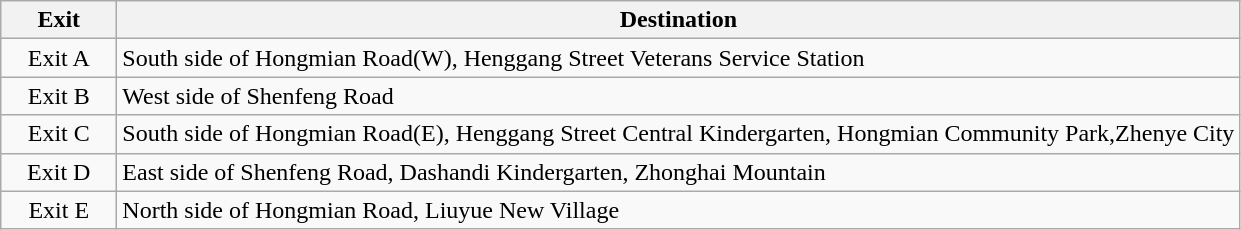<table class="wikitable">
<tr>
<th style="width:70px">Exit</th>
<th>Destination</th>
</tr>
<tr>
<td align="center">Exit A</td>
<td>South side of Hongmian Road(W), Henggang Street Veterans Service Station</td>
</tr>
<tr>
<td align="center">Exit B</td>
<td>West side of Shenfeng Road</td>
</tr>
<tr>
<td align="center">Exit C</td>
<td>South side of Hongmian Road(E), Henggang Street Central Kindergarten, Hongmian Community Park,Zhenye City</td>
</tr>
<tr>
<td align="center">Exit D</td>
<td>East side of Shenfeng Road, Dashandi Kindergarten, Zhonghai Mountain</td>
</tr>
<tr>
<td align="center">Exit E</td>
<td>North side of Hongmian Road, Liuyue New Village</td>
</tr>
</table>
